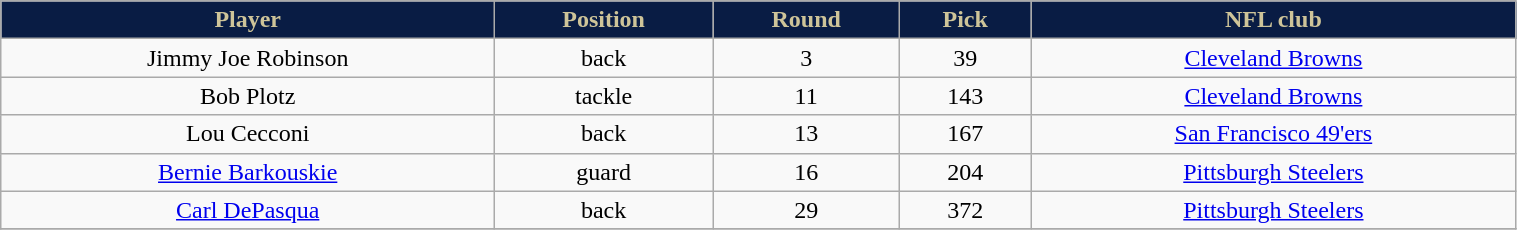<table class="wikitable" width="80%">
<tr align="center"  style="background:#091C44;color:#CEC499;">
<td><strong>Player</strong></td>
<td><strong>Position</strong></td>
<td><strong>Round</strong></td>
<td><strong>Pick</strong></td>
<td><strong>NFL club</strong></td>
</tr>
<tr align="center" bgcolor="">
<td>Jimmy Joe Robinson</td>
<td>back</td>
<td>3</td>
<td>39</td>
<td><a href='#'>Cleveland Browns</a></td>
</tr>
<tr align="center" bgcolor="">
<td>Bob Plotz</td>
<td>tackle</td>
<td>11</td>
<td>143</td>
<td><a href='#'>Cleveland Browns</a></td>
</tr>
<tr align="center" bgcolor="">
<td>Lou Cecconi</td>
<td>back</td>
<td>13</td>
<td>167</td>
<td><a href='#'>San Francisco 49'ers</a></td>
</tr>
<tr align="center" bgcolor="">
<td><a href='#'>Bernie Barkouskie</a></td>
<td>guard</td>
<td>16</td>
<td>204</td>
<td><a href='#'>Pittsburgh Steelers</a></td>
</tr>
<tr align="center" bgcolor="">
<td><a href='#'>Carl DePasqua</a></td>
<td>back</td>
<td>29</td>
<td>372</td>
<td><a href='#'>Pittsburgh Steelers</a></td>
</tr>
<tr align="center" bgcolor="">
</tr>
</table>
